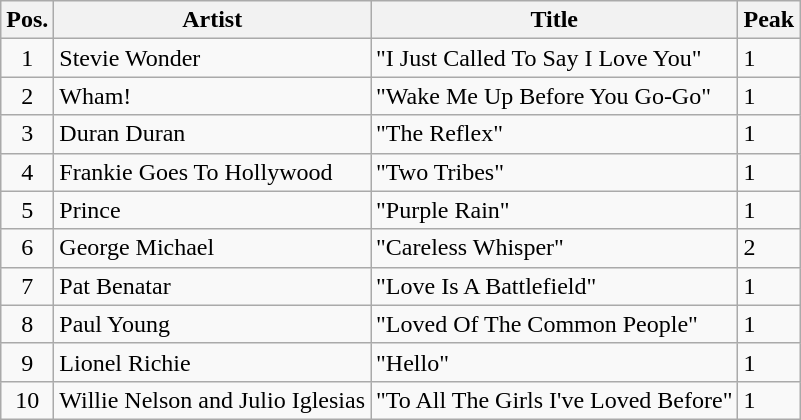<table class="wikitable">
<tr>
<th>Pos.</th>
<th>Artist</th>
<th>Title</th>
<th>Peak</th>
</tr>
<tr>
<td style="text-align: center;">1</td>
<td>Stevie Wonder</td>
<td>"I Just Called To Say I Love You"</td>
<td>1</td>
</tr>
<tr>
<td style="text-align: center;">2</td>
<td>Wham!</td>
<td>"Wake Me Up Before You Go-Go"</td>
<td>1</td>
</tr>
<tr>
<td style="text-align: center;">3</td>
<td>Duran Duran</td>
<td>"The Reflex"</td>
<td>1</td>
</tr>
<tr>
<td style="text-align: center;">4</td>
<td>Frankie Goes To Hollywood</td>
<td>"Two Tribes"</td>
<td>1</td>
</tr>
<tr>
<td style="text-align: center;">5</td>
<td>Prince</td>
<td>"Purple Rain"</td>
<td>1</td>
</tr>
<tr>
<td style="text-align: center;">6</td>
<td>George Michael</td>
<td>"Careless Whisper"</td>
<td>2</td>
</tr>
<tr>
<td style="text-align: center;">7</td>
<td>Pat Benatar</td>
<td>"Love Is A Battlefield"</td>
<td>1</td>
</tr>
<tr>
<td style="text-align: center;">8</td>
<td>Paul Young</td>
<td>"Loved Of The Common People"</td>
<td>1</td>
</tr>
<tr>
<td style="text-align: center;">9</td>
<td>Lionel Richie</td>
<td>"Hello"</td>
<td>1</td>
</tr>
<tr>
<td style="text-align: center;">10</td>
<td>Willie Nelson and Julio Iglesias</td>
<td>"To All The Girls I've Loved Before"</td>
<td>1</td>
</tr>
</table>
